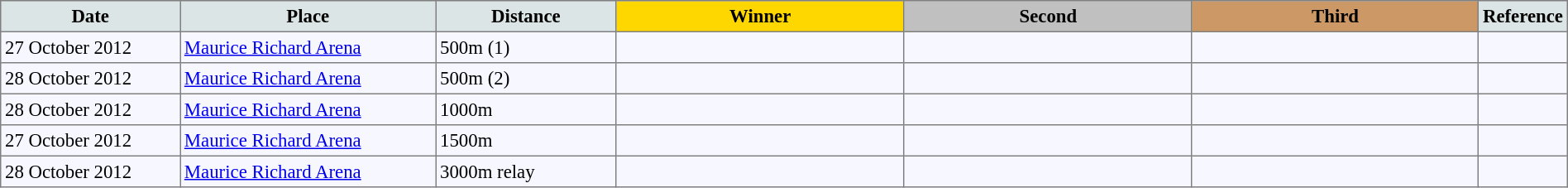<table bgcolor="#f7f8ff" cellpadding="3" cellspacing="0" border="1" style="font-size: 95%; border: gray solid 1px; border-collapse: collapse;">
<tr bgcolor="#CCCCCC">
<td align="center" bgcolor="#DCE5E5" width="150"><strong>Date</strong></td>
<td align="center" bgcolor="#DCE5E5" width="220"><strong>Place</strong></td>
<td align="center" bgcolor="#DCE5E5" width="150"><strong>Distance</strong></td>
<td align="center" bgcolor="gold" width="250"><strong>Winner</strong></td>
<td align="center" bgcolor="silver" width="250"><strong>Second</strong></td>
<td align="center" bgcolor="CC9966" width="250"><strong>Third</strong></td>
<td align="center" bgcolor="#DCE5E5" width="30"><strong>Reference</strong></td>
</tr>
<tr align="left">
<td>27 October 2012</td>
<td><a href='#'>Maurice Richard Arena</a></td>
<td>500m (1)</td>
<td></td>
<td></td>
<td></td>
<td></td>
</tr>
<tr align="left">
<td>28 October 2012</td>
<td><a href='#'>Maurice Richard Arena</a></td>
<td>500m (2)</td>
<td></td>
<td></td>
<td></td>
<td></td>
</tr>
<tr align="left">
<td>28 October 2012</td>
<td><a href='#'>Maurice Richard Arena</a></td>
<td>1000m</td>
<td></td>
<td></td>
<td></td>
<td></td>
</tr>
<tr align="left">
<td>27 October 2012</td>
<td><a href='#'>Maurice Richard Arena</a></td>
<td>1500m</td>
<td></td>
<td></td>
<td></td>
<td></td>
</tr>
<tr align="left">
<td>28 October 2012</td>
<td><a href='#'>Maurice Richard Arena</a></td>
<td>3000m relay</td>
<td></td>
<td></td>
<td></td>
<td></td>
</tr>
</table>
